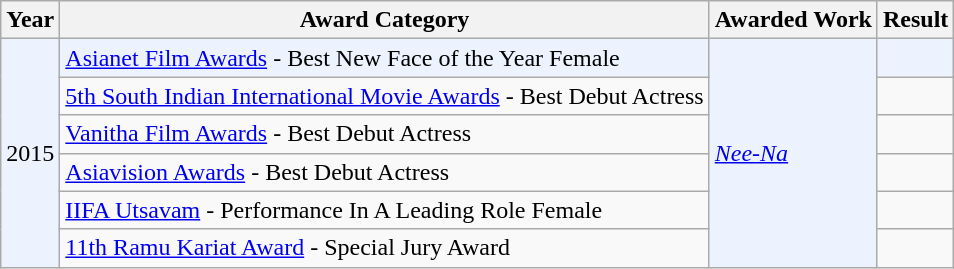<table class="wikitable">
<tr>
<th>Year</th>
<th>Award Category</th>
<th>Awarded Work</th>
<th>Result</th>
</tr>
<tr bgcolor=#edf3fe>
<td rowspan="6">2015</td>
<td><a href='#'>Asianet Film Awards</a> - Best New Face of the Year Female</td>
<td rowspan="6"><em><a href='#'>Nee-Na</a></em></td>
<td></td>
</tr>
<tr>
<td><a href='#'>5th South Indian International Movie Awards</a> - Best Debut Actress</td>
<td></td>
</tr>
<tr>
<td><a href='#'>Vanitha Film Awards</a> - Best Debut Actress</td>
<td></td>
</tr>
<tr>
<td><a href='#'>Asiavision Awards</a> - Best Debut Actress</td>
<td></td>
</tr>
<tr>
<td><a href='#'>IIFA Utsavam</a> - Performance In A Leading Role Female</td>
<td></td>
</tr>
<tr>
<td><a href='#'>11th Ramu Kariat Award</a> -  Special Jury Award</td>
<td></td>
</tr>
</table>
